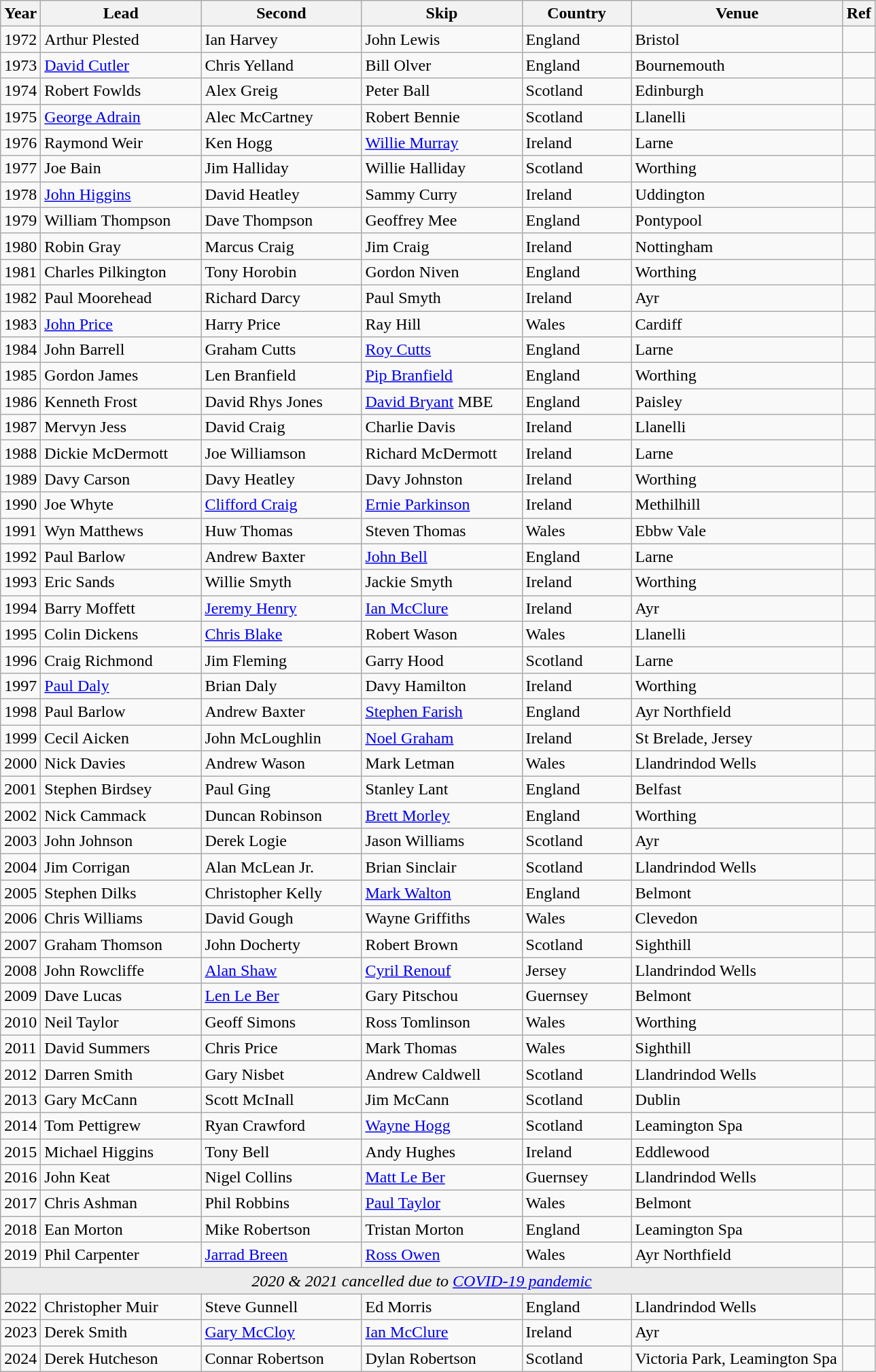<table class="sortable wikitable">
<tr>
<th width="30">Year</th>
<th width="150">Lead</th>
<th width="150">Second</th>
<th width="150">Skip</th>
<th width="100">Country</th>
<th width="200">Venue</th>
<th width="20">Ref</th>
</tr>
<tr>
<td align=center>1972</td>
<td>Arthur Plested</td>
<td>Ian Harvey</td>
<td>John Lewis</td>
<td>England</td>
<td>Bristol</td>
<td></td>
</tr>
<tr>
<td align=center>1973</td>
<td><a href='#'>David Cutler</a></td>
<td>Chris Yelland</td>
<td>Bill Olver</td>
<td>England</td>
<td>Bournemouth</td>
<td></td>
</tr>
<tr>
<td align=center>1974</td>
<td>Robert Fowlds</td>
<td>Alex Greig</td>
<td>Peter Ball</td>
<td>Scotland</td>
<td>Edinburgh</td>
<td></td>
</tr>
<tr>
<td align=center>1975</td>
<td><a href='#'>George Adrain</a></td>
<td>Alec McCartney</td>
<td>Robert Bennie</td>
<td>Scotland</td>
<td>Llanelli</td>
<td></td>
</tr>
<tr>
<td align=center>1976</td>
<td>Raymond Weir</td>
<td>Ken Hogg</td>
<td><a href='#'>Willie Murray</a></td>
<td>Ireland</td>
<td>Larne</td>
<td></td>
</tr>
<tr>
<td align=center>1977</td>
<td>Joe Bain</td>
<td>Jim Halliday</td>
<td>Willie Halliday</td>
<td>Scotland</td>
<td>Worthing</td>
<td></td>
</tr>
<tr>
<td align=center>1978</td>
<td><a href='#'>John Higgins</a></td>
<td>David Heatley</td>
<td>Sammy Curry</td>
<td>Ireland</td>
<td>Uddington</td>
<td></td>
</tr>
<tr>
<td align=center>1979</td>
<td>William Thompson</td>
<td>Dave Thompson</td>
<td>Geoffrey Mee</td>
<td>England</td>
<td>Pontypool</td>
<td></td>
</tr>
<tr>
<td align=center>1980</td>
<td>Robin Gray</td>
<td>Marcus Craig</td>
<td>Jim Craig</td>
<td>Ireland</td>
<td>Nottingham</td>
<td></td>
</tr>
<tr>
<td align=center>1981</td>
<td>Charles Pilkington</td>
<td>Tony Horobin</td>
<td>Gordon Niven</td>
<td>England</td>
<td>Worthing</td>
<td></td>
</tr>
<tr>
<td align=center>1982</td>
<td>Paul Moorehead</td>
<td>Richard Darcy</td>
<td>Paul Smyth</td>
<td>Ireland</td>
<td>Ayr</td>
<td></td>
</tr>
<tr>
<td align=center>1983</td>
<td><a href='#'>John Price</a></td>
<td>Harry Price</td>
<td>Ray Hill</td>
<td>Wales</td>
<td>Cardiff</td>
<td></td>
</tr>
<tr>
<td align=center>1984</td>
<td>John Barrell</td>
<td>Graham Cutts</td>
<td><a href='#'>Roy Cutts</a></td>
<td>England</td>
<td>Larne</td>
<td></td>
</tr>
<tr>
<td align=center>1985</td>
<td>Gordon James</td>
<td>Len Branfield</td>
<td><a href='#'>Pip Branfield</a></td>
<td>England</td>
<td>Worthing</td>
<td></td>
</tr>
<tr>
<td align=center>1986</td>
<td>Kenneth Frost</td>
<td>David Rhys Jones</td>
<td><a href='#'>David Bryant</a> MBE</td>
<td>England</td>
<td>Paisley</td>
<td></td>
</tr>
<tr>
<td align=center>1987</td>
<td>Mervyn Jess</td>
<td>David Craig</td>
<td>Charlie Davis</td>
<td>Ireland</td>
<td>Llanelli</td>
<td></td>
</tr>
<tr>
<td align=center>1988</td>
<td>Dickie McDermott</td>
<td>Joe Williamson</td>
<td>Richard McDermott</td>
<td>Ireland</td>
<td>Larne</td>
<td></td>
</tr>
<tr>
<td align=center>1989</td>
<td>Davy Carson</td>
<td>Davy Heatley</td>
<td>Davy Johnston</td>
<td>Ireland</td>
<td>Worthing</td>
<td></td>
</tr>
<tr>
<td align=center>1990</td>
<td>Joe Whyte</td>
<td><a href='#'>Clifford Craig</a></td>
<td><a href='#'>Ernie Parkinson</a></td>
<td>Ireland</td>
<td>Methilhill</td>
<td></td>
</tr>
<tr>
<td align=center>1991</td>
<td>Wyn Matthews</td>
<td>Huw Thomas</td>
<td>Steven Thomas</td>
<td>Wales</td>
<td>Ebbw Vale</td>
<td></td>
</tr>
<tr>
<td align=center>1992</td>
<td>Paul Barlow</td>
<td>Andrew Baxter</td>
<td><a href='#'>John Bell</a></td>
<td>England</td>
<td>Larne</td>
<td></td>
</tr>
<tr>
<td align=center>1993</td>
<td>Eric Sands</td>
<td>Willie Smyth</td>
<td>Jackie Smyth</td>
<td>Ireland</td>
<td>Worthing</td>
<td></td>
</tr>
<tr>
<td align=center>1994</td>
<td>Barry Moffett</td>
<td><a href='#'>Jeremy Henry</a></td>
<td><a href='#'>Ian McClure</a></td>
<td>Ireland</td>
<td>Ayr</td>
<td></td>
</tr>
<tr>
<td align=center>1995</td>
<td>Colin Dickens</td>
<td><a href='#'>Chris Blake</a></td>
<td>Robert Wason</td>
<td>Wales</td>
<td>Llanelli</td>
<td></td>
</tr>
<tr>
<td align=center>1996</td>
<td>Craig Richmond</td>
<td>Jim Fleming</td>
<td>Garry Hood</td>
<td>Scotland</td>
<td>Larne</td>
<td></td>
</tr>
<tr>
<td align=center>1997</td>
<td><a href='#'>Paul Daly</a></td>
<td>Brian Daly</td>
<td>Davy Hamilton</td>
<td>Ireland</td>
<td>Worthing</td>
<td></td>
</tr>
<tr>
<td align=center>1998</td>
<td>Paul Barlow</td>
<td>Andrew Baxter</td>
<td><a href='#'>Stephen Farish</a></td>
<td>England</td>
<td>Ayr Northfield</td>
<td></td>
</tr>
<tr>
<td align=center>1999</td>
<td>Cecil Aicken</td>
<td>John McLoughlin</td>
<td><a href='#'>Noel Graham</a></td>
<td>Ireland</td>
<td>St Brelade, Jersey</td>
<td></td>
</tr>
<tr>
<td align=center>2000</td>
<td>Nick Davies</td>
<td>Andrew Wason</td>
<td>Mark Letman</td>
<td>Wales</td>
<td>Llandrindod Wells</td>
<td></td>
</tr>
<tr>
<td align=center>2001</td>
<td>Stephen Birdsey</td>
<td>Paul Ging</td>
<td>Stanley Lant</td>
<td>England</td>
<td>Belfast</td>
<td></td>
</tr>
<tr>
<td align=center>2002</td>
<td>Nick Cammack</td>
<td>Duncan Robinson</td>
<td><a href='#'>Brett Morley</a></td>
<td>England</td>
<td>Worthing</td>
<td></td>
</tr>
<tr>
<td align=center>2003</td>
<td>John Johnson</td>
<td>Derek Logie</td>
<td>Jason Williams</td>
<td>Scotland</td>
<td>Ayr</td>
<td></td>
</tr>
<tr>
<td align=center>2004</td>
<td>Jim Corrigan</td>
<td>Alan McLean Jr.</td>
<td>Brian Sinclair</td>
<td>Scotland</td>
<td>Llandrindod Wells</td>
<td></td>
</tr>
<tr>
<td align=center>2005</td>
<td>Stephen Dilks</td>
<td>Christopher Kelly</td>
<td><a href='#'>Mark Walton</a></td>
<td>England</td>
<td>Belmont</td>
<td></td>
</tr>
<tr>
<td align=center>2006</td>
<td>Chris Williams</td>
<td>David Gough</td>
<td>Wayne Griffiths</td>
<td>Wales</td>
<td>Clevedon</td>
<td></td>
</tr>
<tr>
<td align=center>2007</td>
<td>Graham Thomson</td>
<td>John Docherty</td>
<td>Robert Brown</td>
<td>Scotland</td>
<td>Sighthill</td>
<td></td>
</tr>
<tr>
<td align=center>2008</td>
<td>John Rowcliffe</td>
<td><a href='#'>Alan Shaw</a></td>
<td><a href='#'>Cyril Renouf</a></td>
<td>Jersey</td>
<td>Llandrindod Wells</td>
<td></td>
</tr>
<tr>
<td align=center>2009</td>
<td>Dave Lucas</td>
<td><a href='#'>Len Le Ber</a></td>
<td>Gary Pitschou</td>
<td>Guernsey</td>
<td>Belmont</td>
<td></td>
</tr>
<tr>
<td align=center>2010</td>
<td>Neil Taylor</td>
<td>Geoff Simons</td>
<td>Ross Tomlinson</td>
<td>Wales</td>
<td>Worthing</td>
<td></td>
</tr>
<tr>
<td align=center>2011</td>
<td>David Summers</td>
<td>Chris Price</td>
<td>Mark Thomas</td>
<td>Wales</td>
<td>Sighthill</td>
<td></td>
</tr>
<tr>
<td align=center>2012</td>
<td>Darren Smith</td>
<td>Gary Nisbet</td>
<td>Andrew Caldwell</td>
<td>Scotland</td>
<td>Llandrindod Wells</td>
<td></td>
</tr>
<tr>
<td align=center>2013</td>
<td>Gary McCann</td>
<td>Scott McInall</td>
<td>Jim McCann</td>
<td>Scotland</td>
<td>Dublin</td>
<td></td>
</tr>
<tr>
<td align=center>2014</td>
<td>Tom Pettigrew</td>
<td>Ryan Crawford</td>
<td><a href='#'>Wayne Hogg</a></td>
<td>Scotland</td>
<td>Leamington Spa</td>
<td></td>
</tr>
<tr>
<td align=center>2015</td>
<td>Michael Higgins</td>
<td>Tony Bell</td>
<td>Andy Hughes</td>
<td>Ireland</td>
<td>Eddlewood</td>
<td></td>
</tr>
<tr>
<td align=center>2016</td>
<td>John Keat</td>
<td>Nigel Collins</td>
<td><a href='#'>Matt Le Ber</a></td>
<td>Guernsey</td>
<td>Llandrindod Wells</td>
<td></td>
</tr>
<tr>
<td align=center>2017</td>
<td>Chris Ashman</td>
<td>Phil Robbins</td>
<td><a href='#'>Paul Taylor</a></td>
<td>Wales</td>
<td>Belmont</td>
<td></td>
</tr>
<tr>
<td align=center>2018</td>
<td>Ean Morton</td>
<td>Mike Robertson</td>
<td>Tristan Morton</td>
<td>England</td>
<td>Leamington Spa</td>
<td></td>
</tr>
<tr>
<td align=center>2019</td>
<td>Phil Carpenter</td>
<td><a href='#'>Jarrad Breen</a></td>
<td><a href='#'>Ross Owen</a></td>
<td>Wales</td>
<td>Ayr Northfield</td>
<td></td>
</tr>
<tr>
<td style="text-align:center" colspan=6 bgcolor="ececec"><em>2020 & 2021 cancelled due to <a href='#'>COVID-19 pandemic</a></em></td>
<td></td>
</tr>
<tr>
<td align=center>2022</td>
<td>Christopher Muir</td>
<td>Steve Gunnell</td>
<td>Ed Morris</td>
<td>England</td>
<td>Llandrindod Wells</td>
<td></td>
</tr>
<tr>
<td align=center>2023</td>
<td>Derek Smith</td>
<td><a href='#'>Gary McCloy</a></td>
<td><a href='#'>Ian McClure</a></td>
<td>Ireland</td>
<td>Ayr</td>
<td></td>
</tr>
<tr>
<td align=center>2024</td>
<td>Derek Hutcheson</td>
<td>Connar Robertson</td>
<td>Dylan Robertson</td>
<td>Scotland</td>
<td>Victoria Park, Leamington Spa</td>
<td></td>
</tr>
</table>
